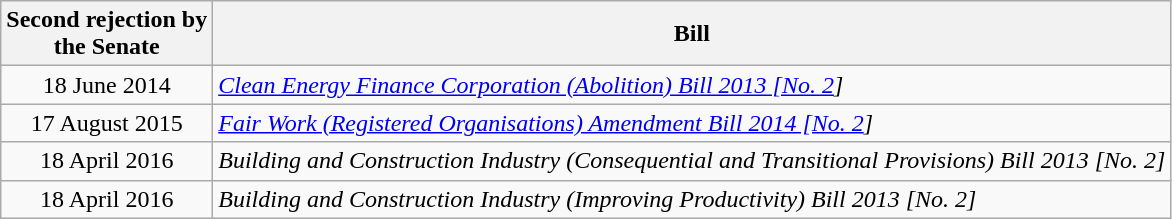<table class="wikitable">
<tr>
<th>Second rejection by <br> the Senate</th>
<th>Bill</th>
</tr>
<tr>
<td style="text-align:center;">18 June 2014</td>
<td><em><a href='#'>Clean Energy Finance Corporation (Abolition) Bill 2013 [No. 2</a>]</em></td>
</tr>
<tr>
<td style="text-align:center;">17 August 2015</td>
<td><em><a href='#'>Fair Work (Registered Organisations) Amendment Bill 2014 [No. 2</a>]</em></td>
</tr>
<tr>
<td style="text-align:center;">18 April 2016</td>
<td><em>Building and Construction Industry (Consequential and Transitional Provisions) Bill 2013 [No. 2]</em></td>
</tr>
<tr>
<td style="text-align:center;">18 April 2016</td>
<td><em>Building and Construction Industry (Improving Productivity) Bill 2013 [No. 2]</em></td>
</tr>
</table>
